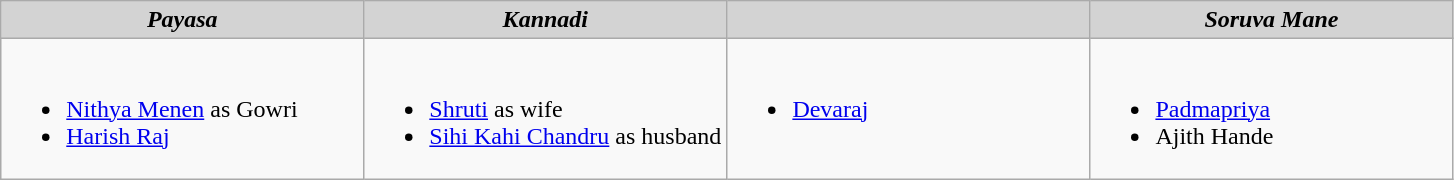<table class=wikitable>
<tr>
<th style="background:#D3D3D3; width:25%"><em>Payasa</em></th>
<th style="background:#D3D3D3; width:25%"><em>Kannadi </em></th>
<th style="background:#D3D3D3; width:25%"></th>
<th style="background:#D3D3D3; width:25%"><em>Soruva Mane</em></th>
</tr>
<tr>
<td valign="top"><br><ul><li><a href='#'>Nithya Menen</a> as Gowri</li><li><a href='#'>Harish Raj</a></li></ul></td>
<td valign="top"><br><ul><li><a href='#'>Shruti</a> as wife</li><li><a href='#'>Sihi Kahi Chandru</a> as husband</li></ul></td>
<td valign="top"><br><ul><li><a href='#'>Devaraj</a></li></ul></td>
<td valign="top"><br><ul><li><a href='#'>Padmapriya</a></li><li>Ajith Hande</li></ul></td>
</tr>
</table>
